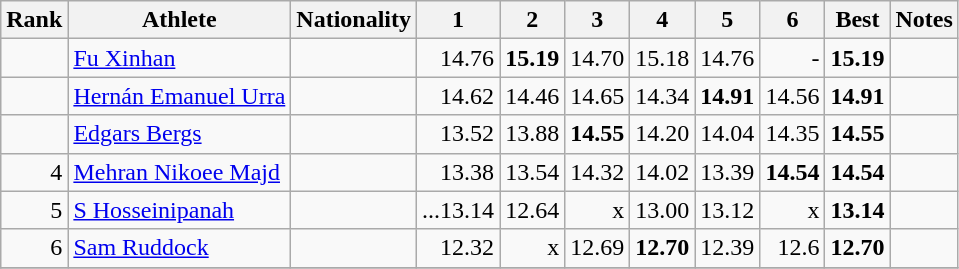<table class="wikitable sortable" style="text-align:left">
<tr>
<th>Rank</th>
<th>Athlete</th>
<th>Nationality</th>
<th width="25">1</th>
<th width="25">2</th>
<th width="25">3</th>
<th width="25">4</th>
<th width="25">5</th>
<th width="25">6</th>
<th>Best</th>
<th>Notes</th>
</tr>
<tr>
<td align=right></td>
<td><a href='#'>Fu Xinhan</a></td>
<td></td>
<td align=right>14.76</td>
<td align=right><strong>15.19</strong></td>
<td align=right>14.70</td>
<td align=right>15.18</td>
<td align=right>14.76</td>
<td align=right>-</td>
<td align=right><strong>15.19</strong></td>
<td align=center></td>
</tr>
<tr>
<td align=right></td>
<td><a href='#'>Hernán Emanuel Urra</a></td>
<td></td>
<td align=right>14.62</td>
<td align=right>14.46</td>
<td align=right>14.65</td>
<td align=right>14.34</td>
<td align=right><strong>14.91</strong></td>
<td align=right>14.56</td>
<td align=right><strong>14.91</strong></td>
<td align=center></td>
</tr>
<tr>
<td align=right></td>
<td><a href='#'>Edgars Bergs</a></td>
<td></td>
<td align=right>13.52</td>
<td align=right>13.88</td>
<td align=right><strong>14.55</strong></td>
<td align=right>14.20</td>
<td align=right>14.04</td>
<td align=right>14.35</td>
<td align=right><strong>14.55</strong></td>
<td align=center></td>
</tr>
<tr>
<td align=right>4</td>
<td><a href='#'>Mehran Nikoee Majd</a></td>
<td></td>
<td align=right>13.38</td>
<td align=right>13.54</td>
<td align=right>14.32</td>
<td align=right>14.02</td>
<td align=right>13.39</td>
<td align=right><strong>14.54</strong></td>
<td align=right><strong>14.54</strong></td>
<td align=center></td>
</tr>
<tr>
<td align=right>5</td>
<td><a href='#'>S Hosseinipanah</a></td>
<td></td>
<td align=right>...13.14</td>
<td align=right>12.64</td>
<td align=right>x</td>
<td align=right>13.00</td>
<td align=right>13.12</td>
<td align=right>x</td>
<td align=right><strong>13.14</strong></td>
<td align=right></td>
</tr>
<tr>
<td align=right>6</td>
<td><a href='#'>Sam Ruddock</a></td>
<td></td>
<td align=right>12.32</td>
<td align=right>x</td>
<td align=right>12.69</td>
<td align=right><strong>12.70</strong></td>
<td align=right>12.39</td>
<td align=right>12.6</td>
<td align=right><strong>12.70</strong></td>
<td align=right></td>
</tr>
<tr>
</tr>
</table>
